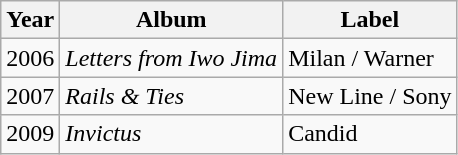<table class="wikitable">
<tr>
<th>Year</th>
<th>Album</th>
<th>Label</th>
</tr>
<tr>
<td>2006</td>
<td><em>Letters from Iwo Jima</em></td>
<td>Milan / Warner</td>
</tr>
<tr>
<td>2007</td>
<td><em>Rails & Ties</em></td>
<td>New Line / Sony</td>
</tr>
<tr>
<td>2009</td>
<td><em>Invictus</em></td>
<td>Candid</td>
</tr>
</table>
